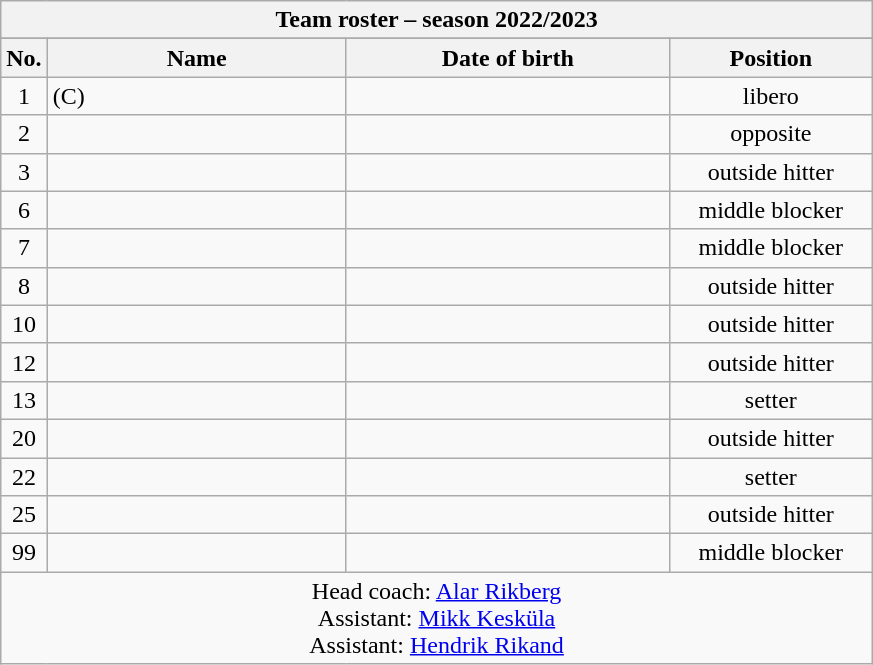<table class="wikitable collapsible collapsed sortable" style="font-size:100%; text-align:center;">
<tr>
<th colspan=6>Team roster – season 2022/2023</th>
</tr>
<tr>
</tr>
<tr>
<th>No.</th>
<th style="width:12em">Name</th>
<th style="width:13em">Date of birth</th>
<th style="width:8em">Position</th>
</tr>
<tr ->
<td>1</td>
<td align=left>  (C)</td>
<td align=right></td>
<td>libero</td>
</tr>
<tr>
<td>2</td>
<td align=left> </td>
<td align=right></td>
<td>opposite</td>
</tr>
<tr>
<td>3</td>
<td align=left> </td>
<td align=right></td>
<td>outside hitter</td>
</tr>
<tr>
<td>6</td>
<td align=left> </td>
<td align=right></td>
<td>middle blocker</td>
</tr>
<tr>
<td>7</td>
<td align=left> </td>
<td align=right></td>
<td>middle blocker</td>
</tr>
<tr>
<td>8</td>
<td align=left> </td>
<td align=right></td>
<td>outside hitter</td>
</tr>
<tr>
<td>10</td>
<td align=left> </td>
<td align=right></td>
<td>outside hitter</td>
</tr>
<tr>
<td>12</td>
<td align=left> </td>
<td align=right></td>
<td>outside hitter</td>
</tr>
<tr>
<td>13</td>
<td align=left> </td>
<td align=right></td>
<td>setter</td>
</tr>
<tr>
<td>20</td>
<td align=left> </td>
<td align=right></td>
<td>outside hitter</td>
</tr>
<tr>
<td>22</td>
<td align=left> </td>
<td align=right></td>
<td>setter</td>
</tr>
<tr>
<td>25</td>
<td align=left> </td>
<td align=right></td>
<td>outside hitter</td>
</tr>
<tr>
<td>99</td>
<td align=left> </td>
<td align=right></td>
<td>middle blocker</td>
</tr>
<tr>
<td colspan=4>Head coach:   <a href='#'>Alar Rikberg</a><br>Assistant:  <a href='#'>Mikk Kesküla</a><br>Assistant:  <a href='#'>Hendrik Rikand</a></td>
</tr>
</table>
